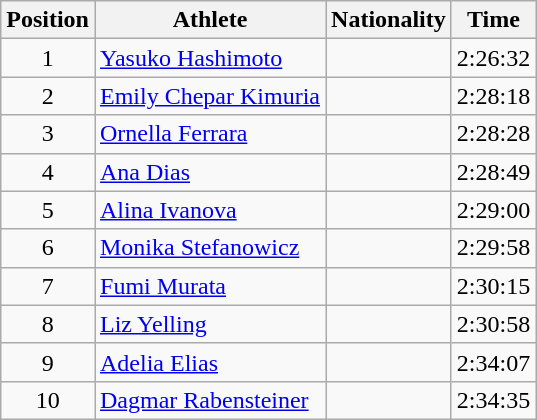<table class="wikitable sortable">
<tr>
<th>Position</th>
<th>Athlete</th>
<th>Nationality</th>
<th>Time</th>
</tr>
<tr>
<td style="text-align:center">1</td>
<td><a href='#'>Yasuko Hashimoto</a></td>
<td></td>
<td>2:26:32</td>
</tr>
<tr>
<td style="text-align:center">2</td>
<td><a href='#'>Emily Chepar Kimuria</a></td>
<td></td>
<td>2:28:18</td>
</tr>
<tr>
<td style="text-align:center">3</td>
<td><a href='#'>Ornella Ferrara</a></td>
<td></td>
<td>2:28:28</td>
</tr>
<tr>
<td style="text-align:center">4</td>
<td><a href='#'>Ana Dias</a></td>
<td></td>
<td>2:28:49</td>
</tr>
<tr>
<td style="text-align:center">5</td>
<td><a href='#'>Alina Ivanova</a></td>
<td></td>
<td>2:29:00</td>
</tr>
<tr>
<td style="text-align:center">6</td>
<td><a href='#'>Monika Stefanowicz</a></td>
<td></td>
<td>2:29:58</td>
</tr>
<tr>
<td style="text-align:center">7</td>
<td><a href='#'>Fumi Murata</a></td>
<td></td>
<td>2:30:15</td>
</tr>
<tr>
<td style="text-align:center">8</td>
<td><a href='#'>Liz Yelling</a></td>
<td></td>
<td>2:30:58</td>
</tr>
<tr>
<td style="text-align:center">9</td>
<td><a href='#'>Adelia Elias</a></td>
<td></td>
<td>2:34:07</td>
</tr>
<tr>
<td style="text-align:center">10</td>
<td><a href='#'>Dagmar Rabensteiner</a></td>
<td></td>
<td>2:34:35</td>
</tr>
</table>
